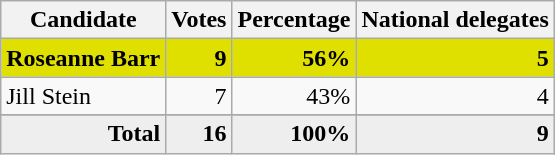<table class="wikitable" style="text-align:right;">
<tr>
<th>Candidate</th>
<th>Votes</th>
<th>Percentage</th>
<th>National delegates</th>
</tr>
<tr style="background:#E0E000;">
<td style="text-align:left;"><strong>Roseanne Barr</strong></td>
<td><strong>9</strong></td>
<td><strong>56%</strong></td>
<td><strong>5</strong></td>
</tr>
<tr>
<td style="text-align:left;">Jill Stein</td>
<td>7</td>
<td>43%</td>
<td>4</td>
</tr>
<tr>
</tr>
<tr style="background:#eee;">
<td style="margin-right:0.50px"><strong>Total</strong></td>
<td style="margin-right:0.50px"><strong>16</strong></td>
<td style="margin-right:0.50px"><strong>100%</strong></td>
<td style="margin-right:0.50px"><strong>9</strong></td>
</tr>
</table>
